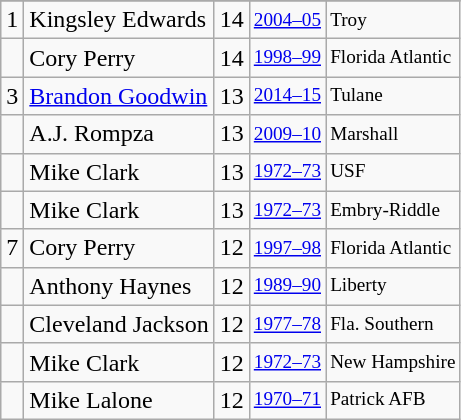<table class="wikitable">
<tr>
</tr>
<tr>
<td>1</td>
<td>Kingsley Edwards</td>
<td>14</td>
<td style="font-size:80%;"><a href='#'>2004–05</a></td>
<td style="font-size:80%;">Troy</td>
</tr>
<tr>
<td></td>
<td>Cory Perry</td>
<td>14</td>
<td style="font-size:80%;"><a href='#'>1998–99</a></td>
<td style="font-size:80%;">Florida Atlantic</td>
</tr>
<tr>
<td>3</td>
<td><a href='#'>Brandon Goodwin</a></td>
<td>13</td>
<td style="font-size:80%;"><a href='#'>2014–15</a></td>
<td style="font-size:80%;">Tulane</td>
</tr>
<tr>
<td></td>
<td>A.J. Rompza</td>
<td>13</td>
<td style="font-size:80%;"><a href='#'>2009–10</a></td>
<td style="font-size:80%;">Marshall</td>
</tr>
<tr>
<td></td>
<td>Mike Clark</td>
<td>13</td>
<td style="font-size:80%;"><a href='#'>1972–73</a></td>
<td style="font-size:80%;">USF</td>
</tr>
<tr>
<td></td>
<td>Mike Clark</td>
<td>13</td>
<td style="font-size:80%;"><a href='#'>1972–73</a></td>
<td style="font-size:80%;">Embry-Riddle</td>
</tr>
<tr>
<td>7</td>
<td>Cory Perry</td>
<td>12</td>
<td style="font-size:80%;"><a href='#'>1997–98</a></td>
<td style="font-size:80%;">Florida Atlantic</td>
</tr>
<tr>
<td></td>
<td>Anthony Haynes</td>
<td>12</td>
<td style="font-size:80%;"><a href='#'>1989–90</a></td>
<td style="font-size:80%;">Liberty</td>
</tr>
<tr>
<td></td>
<td>Cleveland Jackson</td>
<td>12</td>
<td style="font-size:80%;"><a href='#'>1977–78</a></td>
<td style="font-size:80%;">Fla. Southern</td>
</tr>
<tr>
<td></td>
<td>Mike Clark</td>
<td>12</td>
<td style="font-size:80%;"><a href='#'>1972–73</a></td>
<td style="font-size:80%;">New Hampshire</td>
</tr>
<tr>
<td></td>
<td>Mike Lalone</td>
<td>12</td>
<td style="font-size:80%;"><a href='#'>1970–71</a></td>
<td style="font-size:80%;">Patrick AFB</td>
</tr>
</table>
